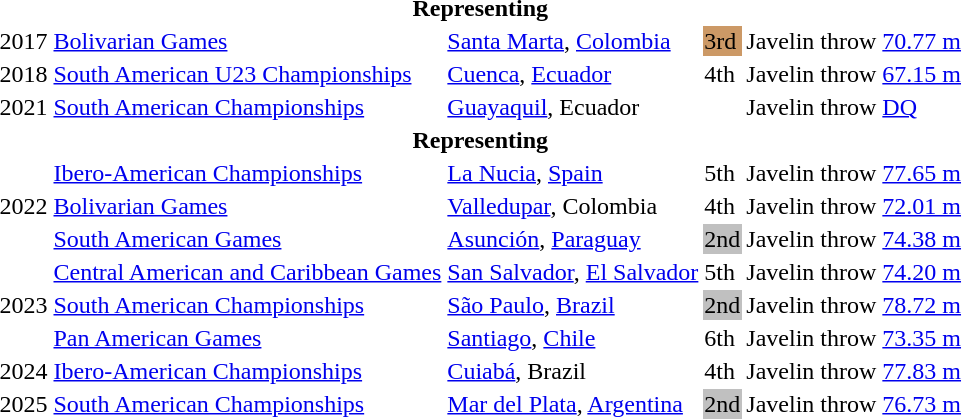<table>
<tr>
<th colspan="6">Representing </th>
</tr>
<tr>
<td>2017</td>
<td><a href='#'>Bolivarian Games</a></td>
<td><a href='#'>Santa Marta</a>, <a href='#'>Colombia</a></td>
<td bgcolor=cc9966>3rd</td>
<td>Javelin throw</td>
<td><a href='#'>70.77 m</a></td>
</tr>
<tr>
<td>2018</td>
<td><a href='#'>South American U23 Championships</a></td>
<td><a href='#'>Cuenca</a>, <a href='#'>Ecuador</a></td>
<td>4th</td>
<td>Javelin throw</td>
<td><a href='#'>67.15 m</a></td>
</tr>
<tr>
<td>2021</td>
<td><a href='#'>South American Championships</a></td>
<td><a href='#'>Guayaquil</a>, Ecuador</td>
<td></td>
<td>Javelin throw</td>
<td><a href='#'>DQ</a></td>
</tr>
<tr>
<th colspan="6">Representing </th>
</tr>
<tr>
<td rowspan=3>2022</td>
<td><a href='#'>Ibero-American Championships</a></td>
<td><a href='#'>La Nucia</a>, <a href='#'>Spain</a></td>
<td>5th</td>
<td>Javelin throw</td>
<td><a href='#'>77.65 m</a></td>
</tr>
<tr>
<td><a href='#'>Bolivarian Games</a></td>
<td><a href='#'>Valledupar</a>, Colombia</td>
<td>4th</td>
<td>Javelin throw</td>
<td><a href='#'>72.01 m</a></td>
</tr>
<tr>
<td><a href='#'>South American Games</a></td>
<td><a href='#'>Asunción</a>, <a href='#'>Paraguay</a></td>
<td bgcolor=silver>2nd</td>
<td>Javelin throw</td>
<td><a href='#'>74.38 m</a></td>
</tr>
<tr>
<td rowspan=3>2023</td>
<td><a href='#'>Central American and Caribbean Games</a></td>
<td><a href='#'>San Salvador</a>, <a href='#'>El Salvador</a></td>
<td>5th</td>
<td>Javelin throw</td>
<td><a href='#'>74.20 m</a></td>
</tr>
<tr>
<td><a href='#'>South American Championships</a></td>
<td><a href='#'>São Paulo</a>, <a href='#'>Brazil</a></td>
<td bgcolor=silver>2nd</td>
<td>Javelin throw</td>
<td><a href='#'>78.72 m</a></td>
</tr>
<tr>
<td><a href='#'>Pan American Games</a></td>
<td><a href='#'>Santiago</a>, <a href='#'>Chile</a></td>
<td>6th</td>
<td>Javelin throw</td>
<td><a href='#'>73.35 m</a></td>
</tr>
<tr>
<td>2024</td>
<td><a href='#'>Ibero-American Championships</a></td>
<td><a href='#'>Cuiabá</a>, Brazil</td>
<td>4th</td>
<td>Javelin throw</td>
<td><a href='#'>77.83 m</a></td>
</tr>
<tr>
<td>2025</td>
<td><a href='#'>South American Championships</a></td>
<td><a href='#'>Mar del Plata</a>, <a href='#'>Argentina</a></td>
<td bgcolor=silver>2nd</td>
<td>Javelin throw</td>
<td><a href='#'>76.73 m</a></td>
</tr>
</table>
